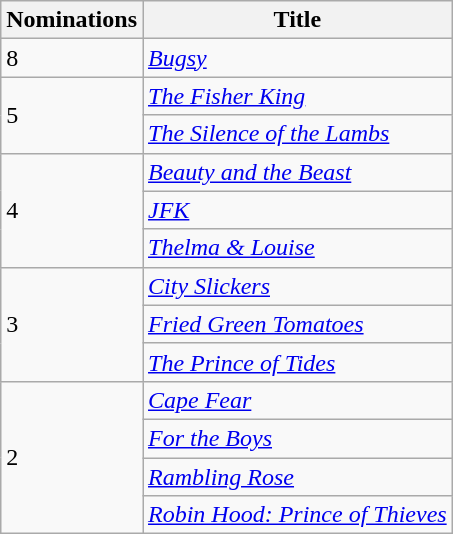<table class="wikitable">
<tr>
<th>Nominations</th>
<th>Title</th>
</tr>
<tr>
<td>8</td>
<td><em><a href='#'>Bugsy</a></em></td>
</tr>
<tr>
<td rowspan="2">5</td>
<td><em><a href='#'>The Fisher King</a></em></td>
</tr>
<tr>
<td><em><a href='#'>The Silence of the Lambs</a></em></td>
</tr>
<tr>
<td rowspan="3">4</td>
<td><em><a href='#'>Beauty and the Beast</a></em></td>
</tr>
<tr>
<td><em><a href='#'>JFK</a></em></td>
</tr>
<tr>
<td><em><a href='#'>Thelma & Louise</a></em></td>
</tr>
<tr>
<td rowspan="3">3</td>
<td><em><a href='#'>City Slickers</a></em></td>
</tr>
<tr>
<td><em><a href='#'>Fried Green Tomatoes</a></em></td>
</tr>
<tr>
<td><em><a href='#'>The Prince of Tides</a></em></td>
</tr>
<tr>
<td rowspan="4">2</td>
<td><em><a href='#'>Cape Fear</a></em></td>
</tr>
<tr>
<td><em><a href='#'>For the Boys</a></em></td>
</tr>
<tr>
<td><em><a href='#'>Rambling Rose</a></em></td>
</tr>
<tr>
<td><em><a href='#'>Robin Hood: Prince of Thieves</a></em></td>
</tr>
</table>
